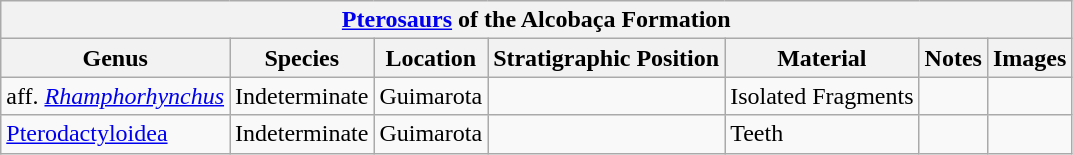<table class="wikitable">
<tr>
<th colspan="7"><a href='#'>Pterosaurs</a> of the <strong>Alcobaça Formation</strong></th>
</tr>
<tr>
<th>Genus</th>
<th>Species</th>
<th>Location</th>
<th>Stratigraphic Position</th>
<th>Material</th>
<th>Notes</th>
<th>Images</th>
</tr>
<tr>
<td>aff. <em><a href='#'>Rhamphorhynchus</a></em></td>
<td>Indeterminate</td>
<td>Guimarota</td>
<td></td>
<td>Isolated Fragments</td>
<td></td>
<td></td>
</tr>
<tr>
<td><a href='#'>Pterodactyloidea</a></td>
<td>Indeterminate</td>
<td>Guimarota</td>
<td></td>
<td>Teeth</td>
<td></td>
<td></td>
</tr>
</table>
